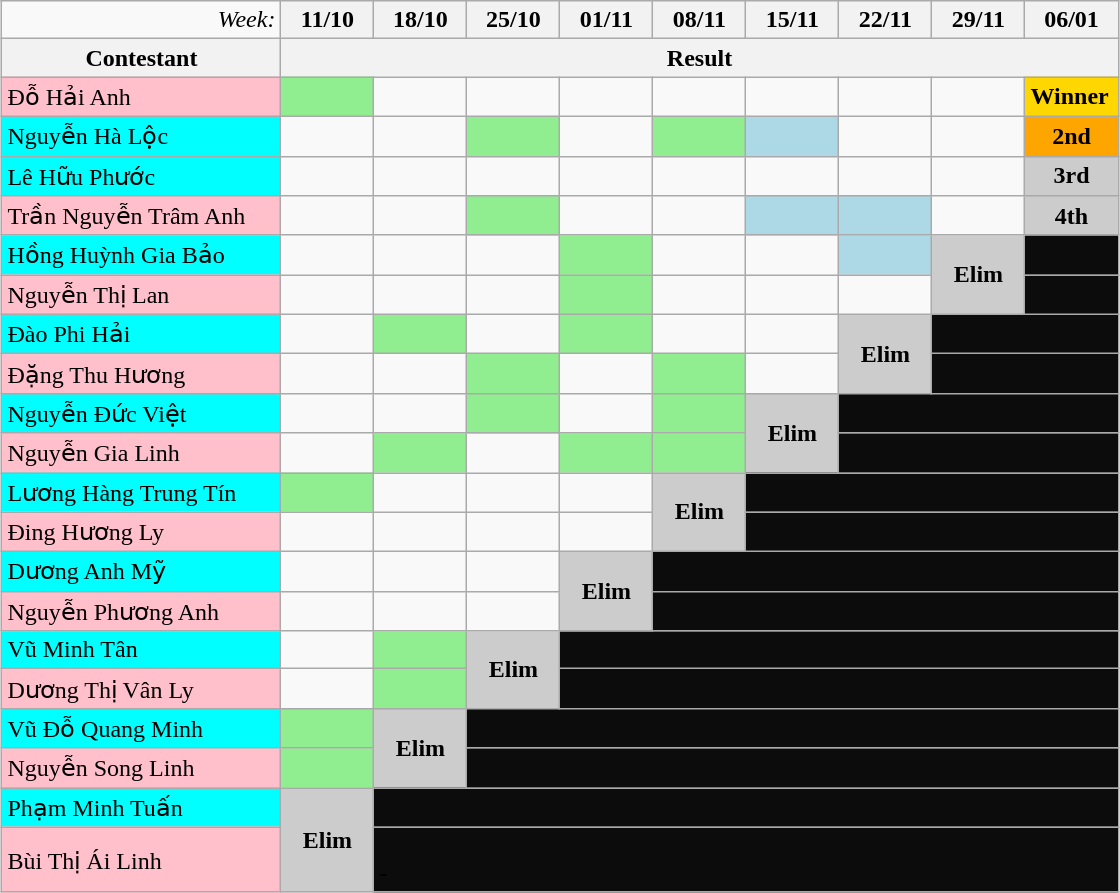<table class="wikitable" style="margin:1em auto;">
<tr>
<td align="right" width="24%"><em>Week:</em></td>
<th width="8%">11/10</th>
<th width="8%">18/10</th>
<th width="8%">25/10</th>
<th width="8%">01/11</th>
<th width="8%">08/11</th>
<th width="8%">15/11</th>
<th width="8%">22/11</th>
<th width="8%">29/11</th>
<th width="8%">06/01</th>
</tr>
<tr>
<th>Contestant</th>
<th colspan="10" style="text-align:center;">Result</th>
</tr>
<tr>
<td bgcolor="pink">Đỗ Hải Anh</td>
<td align="center" bgcolor="lightgreen"></td>
<td></td>
<td></td>
<td></td>
<td></td>
<td></td>
<td></td>
<td></td>
<td bgcolor="gold"><strong>Winner</strong></td>
</tr>
<tr>
<td bgcolor="cyan">Nguyễn Hà Lộc</td>
<td></td>
<td></td>
<td align="center" bgcolor="lightgreen"></td>
<td></td>
<td align="center" bgcolor="lightgreen"></td>
<td align="center" bgcolor="lightblue"></td>
<td></td>
<td></td>
<td bgcolor="orange" align="center"><strong>2nd</strong></td>
</tr>
<tr>
<td bgcolor="cyan">Lê Hữu Phước</td>
<td></td>
<td></td>
<td></td>
<td></td>
<td></td>
<td></td>
<td></td>
<td></td>
<td bgcolor="cccccc" align="center"><strong>3rd</strong></td>
</tr>
<tr>
<td bgcolor="pink">Trần Nguyễn Trâm Anh</td>
<td></td>
<td></td>
<td align="center" bgcolor="lightgreen"></td>
<td></td>
<td></td>
<td bgcolor="lightblue" align="center"></td>
<td bgcolor="lightblue" align="center"></td>
<td></td>
<td bgcolor="cccccc" align="center"><strong>4th</strong></td>
</tr>
<tr>
<td bgcolor="cyan">Hồng Huỳnh Gia Bảo</td>
<td></td>
<td></td>
<td></td>
<td bgcolor="lightgreen" align="center"></td>
<td></td>
<td></td>
<td bgcolor="lightblue" align="center"></td>
<td rowspan="2" bgcolor="cccccc" align="center"><strong>Elim</strong></td>
<td bgcolor="ccc" colspan=10></td>
</tr>
<tr>
<td bgcolor="pink">Nguyễn Thị Lan</td>
<td></td>
<td></td>
<td></td>
<td bgcolor="lightgreen" align="center"></td>
<td></td>
<td></td>
<td></td>
<td bgcolor="ccc" colspan=10></td>
</tr>
<tr>
<td bgcolor="cyan">Đào Phi Hải</td>
<td></td>
<td bgcolor="lightgreen" align="center"></td>
<td></td>
<td bgcolor="lightgreen" align="center"></td>
<td></td>
<td></td>
<td rowspan="2" bgcolor="cccccc" align="center"><strong>Elim</strong></td>
<td bgcolor="ccc" colspan=10></td>
</tr>
<tr>
<td bgcolor="pink">Đặng Thu Hương</td>
<td></td>
<td></td>
<td bgcolor="lightgreen" align="center"></td>
<td></td>
<td bgcolor="lightgreen" align="center"></td>
<td></td>
<td bgcolor="ccc" colspan=10></td>
</tr>
<tr>
<td bgcolor="cyan">Nguyễn Đức Việt</td>
<td></td>
<td></td>
<td bgcolor="lightgreen" align="center"></td>
<td></td>
<td bgcolor="lightgreen" align="center"></td>
<td rowspan="2" bgcolor="cccccc" align="center"><strong>Elim</strong></td>
<td bgcolor="ccc" colspan=10></td>
</tr>
<tr>
<td bgcolor="pink">Nguyễn Gia Linh</td>
<td></td>
<td bgcolor="lightgreen" align="center"></td>
<td></td>
<td bgcolor="lightgreen" align="center"></td>
<td bgcolor="lightgreen" align="center"></td>
<td bgcolor="ccc" colspan=10></td>
</tr>
<tr>
<td bgcolor="cyan">Lương Hàng Trung Tín</td>
<td bgcolor="lightgreen" align="center"></td>
<td></td>
<td></td>
<td></td>
<td rowspan="2" bgcolor="cccccc" align="center"><strong>Elim</strong></td>
<td bgcolor="ccc" colspan=10></td>
</tr>
<tr>
<td bgcolor="pink">Đing Hương Ly</td>
<td></td>
<td></td>
<td></td>
<td></td>
<td bgcolor="ccc" colspan=10></td>
</tr>
<tr>
<td bgcolor="cyan">Dương Anh Mỹ</td>
<td></td>
<td></td>
<td></td>
<td rowspan="2" bgcolor="cccccc" align="center"><strong>Elim</strong></td>
<td bgcolor="ccc" colspan=10></td>
</tr>
<tr>
<td bgcolor="pink">Nguyễn Phương Anh</td>
<td></td>
<td></td>
<td></td>
<td bgcolor="ccc" colspan=10></td>
</tr>
<tr>
<td bgcolor="cyan">Vũ Minh Tân</td>
<td></td>
<td bgcolor="lightgreen" align="center"></td>
<td bgcolor="cccccc" rowspan=2 align=center><strong>Elim</strong></td>
<td bgcolor="ccc" colspan=10></td>
</tr>
<tr>
<td bgcolor="pink">Dương Thị Vân Ly</td>
<td></td>
<td bgcolor="lightgreen" align="center"></td>
<td bgcolor="ccc" colspan=10></td>
</tr>
<tr>
<td bgcolor="cyan">Vũ Đỗ Quang Minh</td>
<td bgcolor="lightgreen" align="center"></td>
<td bgcolor="cccccc" rowspan=2 align=center><strong>Elim</strong></td>
<td bgcolor="ccc" colspan=10></td>
</tr>
<tr>
<td bgcolor="pink">Nguyễn Song Linh</td>
<td bgcolor="lightgreen" align="center"></td>
<td bgcolor="ccc" colspan=10></td>
</tr>
<tr>
<td bgcolor="cyan">Phạm Minh Tuấn</td>
<td bgcolor="cccccc" rowspan=2 align=center><strong>Elim</strong></td>
<td bgcolor="ccc" colspan=10></td>
</tr>
<tr>
<td bgcolor="pink">Bùi Thị Ái Linh</td>
<td bgcolor="ccc" colspan=10><br>-</td>
</tr>
</table>
